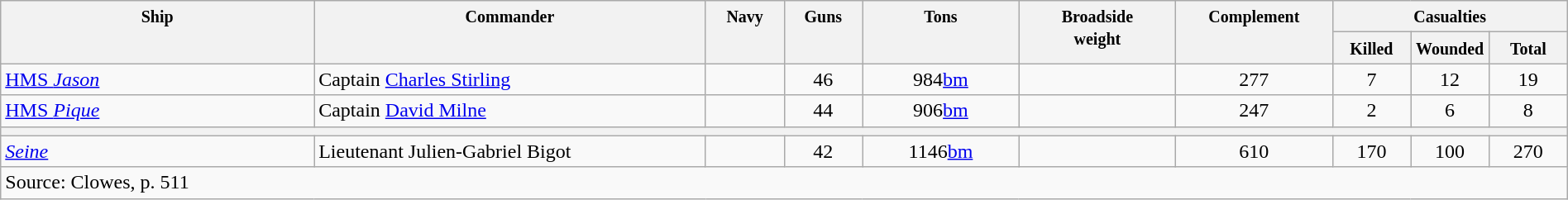<table class="wikitable" width=100%>
<tr valign="top">
<th width=20%; align= center rowspan=2><small> Ship </small></th>
<th width=25%; align= center rowspan=2><small> Commander </small></th>
<th width=5%; align= center rowspan=2><small> Navy </small></th>
<th width=5%; align= center rowspan=2><small> Guns </small></th>
<th width=10%; align= center rowspan=2><small> Tons </small></th>
<th width=10%; align= center rowspan=2><small> Broadside<br>weight</small></th>
<th width=10%; align= center rowspan=2><small> Complement</small></th>
<th width=15%; align= center colspan=3><small> Casualties</small></th>
</tr>
<tr valign="top">
<th width=5%; align= center><small> Killed </small></th>
<th width=5%; align= center><small> Wounded </small></th>
<th width=5%; align= center><small> Total</small></th>
</tr>
<tr valign="top">
<td align= left><a href='#'>HMS <em>Jason</em></a></td>
<td align= left>Captain <a href='#'>Charles Stirling</a></td>
<td align= center></td>
<td align= center>46</td>
<td align= center>984<a href='#'>bm</a></td>
<td align= center><small></small></td>
<td align= center>277</td>
<td align= center>7</td>
<td align= center>12</td>
<td align= center>19</td>
</tr>
<tr valign="top">
<td align= left><a href='#'>HMS <em>Pique</em></a></td>
<td align= left>Captain <a href='#'>David Milne</a></td>
<td align= center></td>
<td align= center>44</td>
<td align= center>906<a href='#'>bm</a></td>
<td align= center><small></small></td>
<td align= center>247</td>
<td align= center>2</td>
<td align= center>6</td>
<td align= center>8</td>
</tr>
<tr valign="top">
<th colspan="10" bgcolor="white"></th>
</tr>
<tr valign="top">
<td align= left><a href='#'><em>Seine</em></a></td>
<td align= left>Lieutenant Julien-Gabriel Bigot</td>
<td align= center></td>
<td align= center>42</td>
<td align= center>1146<a href='#'>bm</a></td>
<td align= center><small></small></td>
<td align= center>610</td>
<td align= center>170</td>
<td align= center>100</td>
<td align= center>270</td>
</tr>
<tr valign="top">
<td colspan="10" align="left">Source: Clowes, p. 511</td>
</tr>
</table>
